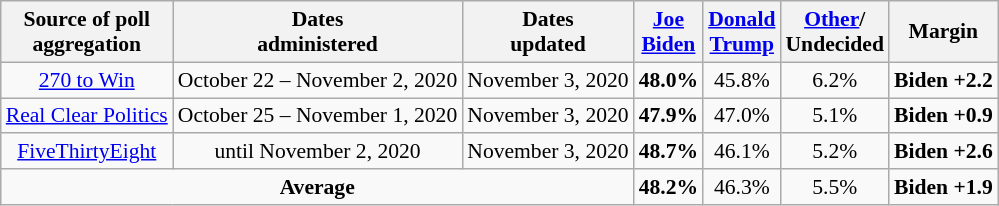<table class="wikitable sortable" style="text-align:center;font-size:90%;line-height:17px">
<tr>
<th>Source of poll<br>aggregation</th>
<th>Dates<br> administered</th>
<th>Dates<br> updated</th>
<th class="unsortable"><a href='#'>Joe<br>Biden</a><br><small></small></th>
<th class="unsortable"><a href='#'>Donald<br>Trump</a><br><small></small></th>
<th class="unsortable"><a href='#'>Other</a>/<br>Undecided<br></th>
<th>Margin</th>
</tr>
<tr>
<td><a href='#'>270 to Win</a></td>
<td>October 22 – November 2, 2020</td>
<td>November 3, 2020</td>
<td><strong>48.0%</strong></td>
<td>45.8%</td>
<td>6.2%</td>
<td><strong>Biden +2.2</strong></td>
</tr>
<tr>
<td><a href='#'>Real Clear Politics</a></td>
<td>October 25 – November 1, 2020</td>
<td>November 3, 2020</td>
<td><strong>47.9%</strong></td>
<td>47.0%</td>
<td>5.1%</td>
<td><strong>Biden +0.9</strong></td>
</tr>
<tr>
<td><a href='#'>FiveThirtyEight</a></td>
<td>until November 2, 2020</td>
<td>November 3, 2020</td>
<td><strong>48.7%</strong></td>
<td>46.1%</td>
<td>5.2%</td>
<td><strong>Biden +2.6</strong></td>
</tr>
<tr>
<td colspan="3"><strong>Average</strong></td>
<td><strong>48.2%</strong></td>
<td>46.3%</td>
<td>5.5%</td>
<td><strong>Biden +1.9</strong></td>
</tr>
</table>
